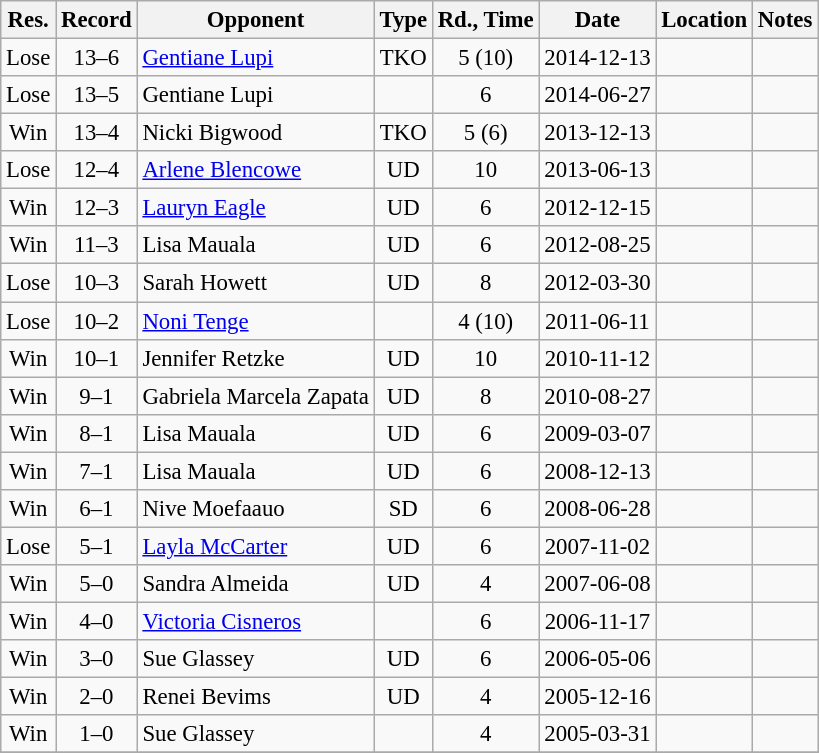<table class="wikitable"  style="font-size:95%; text-align:center;">
<tr>
<th>Res.</th>
<th>Record</th>
<th>Opponent</th>
<th>Type</th>
<th>Rd., Time</th>
<th>Date</th>
<th>Location</th>
<th>Notes</th>
</tr>
<tr>
<td>Lose</td>
<td>13–6</td>
<td align=left> <a href='#'>Gentiane Lupi</a></td>
<td>TKO</td>
<td>5 (10) </td>
<td>2014-12-13</td>
<td align=left></td>
<td align=left></td>
</tr>
<tr>
<td>Lose</td>
<td>13–5</td>
<td align=left> Gentiane Lupi</td>
<td></td>
<td>6</td>
<td>2014-06-27</td>
<td align=left></td>
<td></td>
</tr>
<tr>
<td>Win</td>
<td>13–4</td>
<td align=left> Nicki Bigwood</td>
<td>TKO</td>
<td>5 (6)</td>
<td>2013-12-13</td>
<td align=left></td>
<td></td>
</tr>
<tr>
<td>Lose</td>
<td>12–4</td>
<td align=left> <a href='#'>Arlene Blencowe</a></td>
<td>UD</td>
<td>10</td>
<td>2013-06-13</td>
<td align=left></td>
<td align=left></td>
</tr>
<tr>
<td>Win</td>
<td>12–3</td>
<td align=left> <a href='#'>Lauryn Eagle</a></td>
<td>UD</td>
<td>6</td>
<td>2012-12-15</td>
<td align=left></td>
<td></td>
</tr>
<tr>
<td>Win</td>
<td>11–3</td>
<td align=left> Lisa Mauala</td>
<td>UD</td>
<td>6</td>
<td>2012-08-25</td>
<td align=left></td>
<td></td>
</tr>
<tr>
<td>Lose</td>
<td>10–3</td>
<td align=left> Sarah Howett</td>
<td>UD</td>
<td>8</td>
<td>2012-03-30</td>
<td align=left></td>
<td></td>
</tr>
<tr>
<td>Lose</td>
<td>10–2</td>
<td align=left> <a href='#'>Noni Tenge</a></td>
<td></td>
<td>4 (10)</td>
<td>2011-06-11</td>
<td align=left></td>
<td align=left></td>
</tr>
<tr>
<td>Win</td>
<td>10–1</td>
<td align=left> Jennifer Retzke</td>
<td>UD</td>
<td>10</td>
<td>2010-11-12</td>
<td align=left></td>
<td align=left></td>
</tr>
<tr>
<td>Win</td>
<td>9–1</td>
<td align=left> Gabriela Marcela Zapata</td>
<td>UD</td>
<td>8</td>
<td>2010-08-27</td>
<td align=left></td>
<td></td>
</tr>
<tr>
<td>Win</td>
<td>8–1</td>
<td align=left> Lisa Mauala</td>
<td>UD</td>
<td>6</td>
<td>2009-03-07</td>
<td align=left></td>
<td></td>
</tr>
<tr>
<td>Win</td>
<td>7–1</td>
<td align=left> Lisa Mauala</td>
<td>UD</td>
<td>6</td>
<td>2008-12-13</td>
<td align=left></td>
<td align=left></td>
</tr>
<tr>
<td>Win</td>
<td>6–1</td>
<td align=left> Nive Moefaauo</td>
<td>SD</td>
<td>6</td>
<td>2008-06-28</td>
<td align=left></td>
<td></td>
</tr>
<tr>
<td>Lose</td>
<td>5–1</td>
<td align=left> <a href='#'>Layla McCarter</a></td>
<td>UD</td>
<td>6</td>
<td>2007-11-02</td>
<td align=left></td>
<td></td>
</tr>
<tr>
<td>Win</td>
<td>5–0</td>
<td align=left> Sandra Almeida</td>
<td>UD</td>
<td>4</td>
<td>2007-06-08</td>
<td align=left></td>
<td></td>
</tr>
<tr>
<td>Win</td>
<td>4–0</td>
<td align=left> <a href='#'>Victoria Cisneros</a></td>
<td></td>
<td>6</td>
<td>2006-11-17</td>
<td align=left></td>
<td></td>
</tr>
<tr>
<td>Win</td>
<td>3–0</td>
<td align=left> Sue Glassey</td>
<td>UD</td>
<td>6</td>
<td>2006-05-06</td>
<td align=left></td>
<td align=left></td>
</tr>
<tr>
<td>Win</td>
<td>2–0</td>
<td align=left>  Renei Bevims</td>
<td>UD</td>
<td>4</td>
<td>2005-12-16</td>
<td align=left></td>
<td align=left></td>
</tr>
<tr>
<td>Win</td>
<td>1–0</td>
<td align=left>  Sue Glassey</td>
<td></td>
<td>4</td>
<td>2005-03-31</td>
<td align=left></td>
<td></td>
</tr>
<tr>
</tr>
</table>
